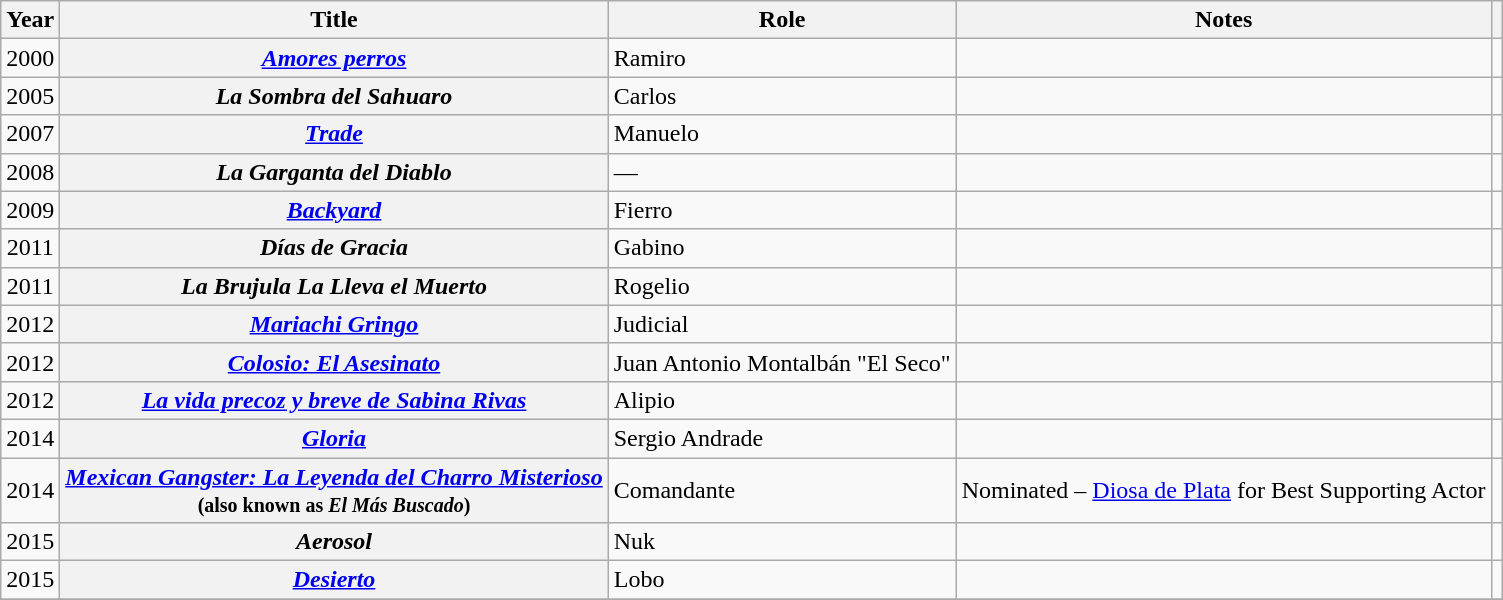<table class="wikitable sortable plainrowheaders">
<tr>
<th scope="col">Year</th>
<th scope="col">Title</th>
<th scope="col">Role</th>
<th scope="col" class="unsortable">Notes</th>
<th scope="col" class="unsortable"></th>
</tr>
<tr>
<td align="center">2000</td>
<th scope="row"><em><a href='#'>Amores perros</a></em></th>
<td>Ramiro</td>
<td></td>
<td></td>
</tr>
<tr>
<td align="center">2005</td>
<th scope="row"><em>La Sombra del Sahuaro</em></th>
<td>Carlos</td>
<td></td>
<td></td>
</tr>
<tr>
<td align="center">2007</td>
<th scope="row"><em><a href='#'>Trade</a></em></th>
<td>Manuelo</td>
<td></td>
<td></td>
</tr>
<tr>
<td align="center">2008</td>
<th scope="row"><em>La Garganta del Diablo</em></th>
<td>—</td>
<td></td>
<td></td>
</tr>
<tr>
<td align="center">2009</td>
<th scope="row"><em><a href='#'>Backyard</a></em></th>
<td>Fierro</td>
<td></td>
<td></td>
</tr>
<tr>
<td align="center">2011</td>
<th scope="row"><em>Días de Gracia</em></th>
<td>Gabino</td>
<td></td>
<td></td>
</tr>
<tr>
<td align="center">2011</td>
<th scope="row"><em>La Brujula La Lleva el Muerto</em></th>
<td>Rogelio</td>
<td></td>
<td></td>
</tr>
<tr>
<td align="center">2012</td>
<th scope="row"><em><a href='#'>Mariachi Gringo</a></em></th>
<td>Judicial</td>
<td></td>
<td></td>
</tr>
<tr>
<td align="center">2012</td>
<th scope="row"><em><a href='#'>Colosio: El Asesinato</a></em></th>
<td>Juan Antonio Montalbán "El Seco"</td>
<td></td>
<td></td>
</tr>
<tr>
<td align="center">2012</td>
<th scope="row"><em><a href='#'>La vida precoz y breve de Sabina Rivas</a></em></th>
<td>Alipio</td>
<td></td>
<td></td>
</tr>
<tr>
<td align="center">2014</td>
<th scope="row"><em><a href='#'>Gloria</a></em></th>
<td>Sergio Andrade</td>
<td></td>
<td></td>
</tr>
<tr>
<td align="center">2014</td>
<th scope="row"><em><a href='#'>Mexican Gangster: La Leyenda del Charro Misterioso</a></em><br><small>(also known as <em>El Más Buscado</em>)</small></th>
<td>Comandante</td>
<td>Nominated – <a href='#'>Diosa de Plata</a> for Best Supporting Actor</td>
<td></td>
</tr>
<tr>
<td align="center">2015</td>
<th scope="row"><em>Aerosol</em></th>
<td>Nuk</td>
<td></td>
<td></td>
</tr>
<tr>
<td align="center">2015</td>
<th scope="row"><em><a href='#'>Desierto</a></em></th>
<td>Lobo</td>
<td></td>
<td></td>
</tr>
<tr>
</tr>
</table>
